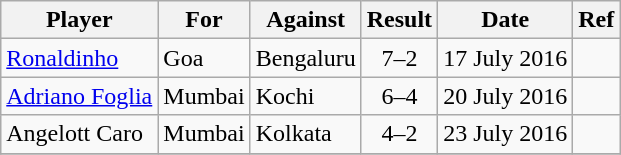<table class="wikitable sortable">
<tr>
<th>Player</th>
<th>For</th>
<th>Against</th>
<th>Result</th>
<th>Date</th>
<th>Ref</th>
</tr>
<tr>
<td align="left"> <a href='#'>Ronaldinho</a></td>
<td align="left">Goa</td>
<td align="left">Bengaluru</td>
<td align="center">7–2</td>
<td>17 July 2016</td>
<td></td>
</tr>
<tr>
<td align="left"> <a href='#'>Adriano Foglia</a></td>
<td align="left">Mumbai</td>
<td align="left">Kochi</td>
<td align="center">6–4</td>
<td>20 July 2016</td>
<td></td>
</tr>
<tr>
<td align="left"> Angelott Caro</td>
<td align="left">Mumbai</td>
<td align="left">Kolkata</td>
<td align="center">4–2</td>
<td>23 July 2016</td>
<td></td>
</tr>
<tr>
</tr>
</table>
